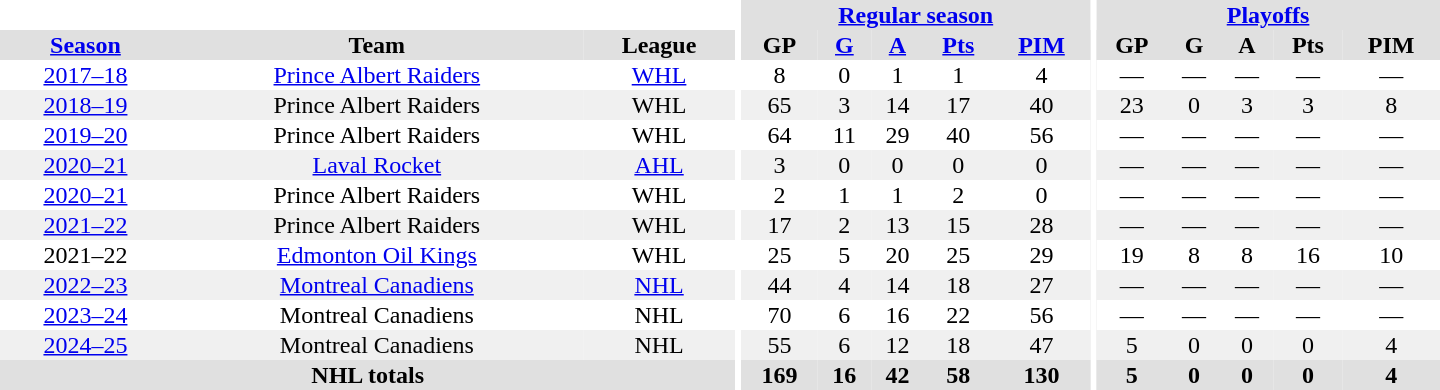<table border="0" cellpadding="1" cellspacing="0" style="text-align:center; width:60em;">
<tr bgcolor="#e0e0e0">
<th colspan="3" bgcolor="#ffffff"></th>
<th rowspan="92" bgcolor="#ffffff"></th>
<th colspan="5"><a href='#'>Regular season</a></th>
<th rowspan="92" bgcolor="#ffffff"></th>
<th colspan="5"><a href='#'>Playoffs</a></th>
</tr>
<tr bgcolor="#e0e0e0">
<th><a href='#'>Season</a></th>
<th>Team</th>
<th>League</th>
<th>GP</th>
<th><a href='#'>G</a></th>
<th><a href='#'>A</a></th>
<th><a href='#'>Pts</a></th>
<th><a href='#'>PIM</a></th>
<th>GP</th>
<th>G</th>
<th>A</th>
<th>Pts</th>
<th>PIM</th>
</tr>
<tr>
<td><a href='#'>2017–18</a></td>
<td><a href='#'>Prince Albert Raiders</a></td>
<td><a href='#'>WHL</a></td>
<td>8</td>
<td>0</td>
<td>1</td>
<td>1</td>
<td>4</td>
<td>—</td>
<td>—</td>
<td>—</td>
<td>—</td>
<td>—</td>
</tr>
<tr bgcolor="#f0f0f0">
<td><a href='#'>2018–19</a></td>
<td>Prince Albert Raiders</td>
<td>WHL</td>
<td>65</td>
<td>3</td>
<td>14</td>
<td>17</td>
<td>40</td>
<td>23</td>
<td>0</td>
<td>3</td>
<td>3</td>
<td>8</td>
</tr>
<tr>
<td><a href='#'>2019–20</a></td>
<td>Prince Albert Raiders</td>
<td>WHL</td>
<td>64</td>
<td>11</td>
<td>29</td>
<td>40</td>
<td>56</td>
<td>—</td>
<td>—</td>
<td>—</td>
<td>—</td>
<td>—</td>
</tr>
<tr bgcolor="#f0f0f0">
<td><a href='#'>2020–21</a></td>
<td><a href='#'>Laval Rocket</a></td>
<td><a href='#'>AHL</a></td>
<td>3</td>
<td>0</td>
<td>0</td>
<td>0</td>
<td>0</td>
<td>—</td>
<td>—</td>
<td>—</td>
<td>—</td>
<td>—</td>
</tr>
<tr>
<td><a href='#'>2020–21</a></td>
<td>Prince Albert Raiders</td>
<td>WHL</td>
<td>2</td>
<td>1</td>
<td>1</td>
<td>2</td>
<td>0</td>
<td>—</td>
<td>—</td>
<td>—</td>
<td>—</td>
<td>—</td>
</tr>
<tr bgcolor="#f0f0f0">
<td><a href='#'>2021–22</a></td>
<td>Prince Albert Raiders</td>
<td>WHL</td>
<td>17</td>
<td>2</td>
<td>13</td>
<td>15</td>
<td>28</td>
<td>—</td>
<td>—</td>
<td>—</td>
<td>—</td>
<td>—</td>
</tr>
<tr>
<td>2021–22</td>
<td><a href='#'>Edmonton Oil Kings</a></td>
<td>WHL</td>
<td>25</td>
<td>5</td>
<td>20</td>
<td>25</td>
<td>29</td>
<td>19</td>
<td>8</td>
<td>8</td>
<td>16</td>
<td>10</td>
</tr>
<tr bgcolor="#f0f0f0">
<td><a href='#'>2022–23</a></td>
<td><a href='#'>Montreal Canadiens</a></td>
<td><a href='#'>NHL</a></td>
<td>44</td>
<td>4</td>
<td>14</td>
<td>18</td>
<td>27</td>
<td>—</td>
<td>—</td>
<td>—</td>
<td>—</td>
<td>—</td>
</tr>
<tr>
<td><a href='#'>2023–24</a></td>
<td>Montreal Canadiens</td>
<td>NHL</td>
<td>70</td>
<td>6</td>
<td>16</td>
<td>22</td>
<td>56</td>
<td>—</td>
<td>—</td>
<td>—</td>
<td>—</td>
<td>—</td>
</tr>
<tr bgcolor="#f0f0f0">
<td><a href='#'>2024–25</a></td>
<td>Montreal Canadiens</td>
<td>NHL</td>
<td>55</td>
<td>6</td>
<td>12</td>
<td>18</td>
<td>47</td>
<td>5</td>
<td>0</td>
<td>0</td>
<td>0</td>
<td>4</td>
</tr>
<tr bgcolor="#e0e0e0">
<th colspan="3">NHL totals</th>
<th>169</th>
<th>16</th>
<th>42</th>
<th>58</th>
<th>130</th>
<th>5</th>
<th>0</th>
<th>0</th>
<th>0</th>
<th>4</th>
</tr>
</table>
